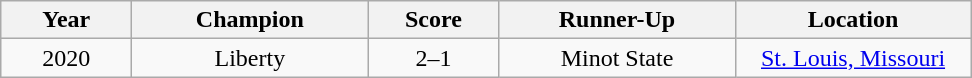<table class="wikitable" style="text-align: center;">
<tr>
<th scope="col" width="80px">Year</th>
<th scope="col" width="150px">Champion</th>
<th scope="col" width="80px">Score</th>
<th scope="col" width="150px">Runner-Up</th>
<th scope="col" width="150px">Location</th>
</tr>
<tr>
<td>2020</td>
<td>Liberty</td>
<td>2–1</td>
<td>Minot State</td>
<td><a href='#'>St. Louis, Missouri</a></td>
</tr>
</table>
